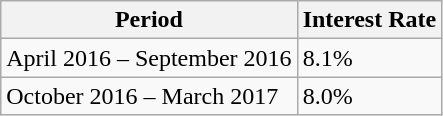<table class="wikitable">
<tr>
<th>Period</th>
<th>Interest Rate</th>
</tr>
<tr>
<td>April 2016 – September 2016</td>
<td>8.1%</td>
</tr>
<tr>
<td>October 2016 – March 2017</td>
<td>8.0%</td>
</tr>
</table>
